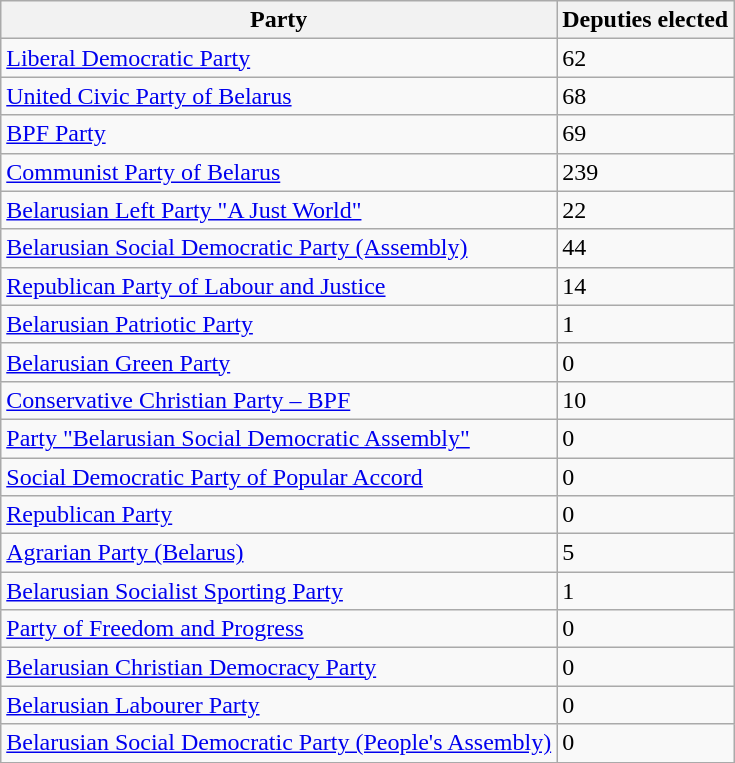<table class="wikitable">
<tr>
<th>Party</th>
<th>Deputies elected</th>
</tr>
<tr>
<td><a href='#'>Liberal Democratic Party</a></td>
<td>62</td>
</tr>
<tr>
<td><a href='#'>United Civic Party of Belarus</a></td>
<td>68</td>
</tr>
<tr>
<td><a href='#'>BPF Party</a></td>
<td>69</td>
</tr>
<tr>
<td><a href='#'>Communist Party of Belarus</a></td>
<td>239</td>
</tr>
<tr>
<td><a href='#'>Belarusian Left Party "A Just World"</a></td>
<td>22</td>
</tr>
<tr>
<td><a href='#'>Belarusian Social Democratic Party (Assembly)</a></td>
<td>44</td>
</tr>
<tr>
<td><a href='#'>Republican Party of Labour and Justice</a></td>
<td>14</td>
</tr>
<tr>
<td><a href='#'>Belarusian Patriotic Party</a></td>
<td>1</td>
</tr>
<tr>
<td><a href='#'>Belarusian Green Party</a></td>
<td>0</td>
</tr>
<tr>
<td><a href='#'>Conservative Christian Party – BPF</a></td>
<td>10</td>
</tr>
<tr>
<td><a href='#'>Party "Belarusian Social Democratic Assembly"</a></td>
<td>0</td>
</tr>
<tr>
<td><a href='#'>Social Democratic Party of Popular Accord</a></td>
<td>0</td>
</tr>
<tr>
<td><a href='#'>Republican Party</a></td>
<td>0</td>
</tr>
<tr>
<td><a href='#'>Agrarian Party (Belarus)</a></td>
<td>5</td>
</tr>
<tr>
<td><a href='#'>Belarusian Socialist Sporting Party</a></td>
<td>1</td>
</tr>
<tr>
<td><a href='#'>Party of Freedom and Progress</a></td>
<td>0</td>
</tr>
<tr>
<td><a href='#'>Belarusian Christian Democracy Party</a></td>
<td>0</td>
</tr>
<tr>
<td><a href='#'>Belarusian Labourer Party</a></td>
<td>0</td>
</tr>
<tr>
<td><a href='#'>Belarusian Social Democratic Party (People's Assembly)</a></td>
<td>0</td>
</tr>
</table>
